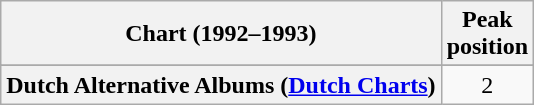<table class="wikitable sortable plainrowheaders" style="text-align:center;" border="1">
<tr>
<th scope="col">Chart (1992–1993)</th>
<th scope="col">Peak<br>position</th>
</tr>
<tr>
</tr>
<tr>
<th scope="row">Dutch Alternative Albums (<a href='#'>Dutch Charts</a>)</th>
<td>2</td>
</tr>
</table>
